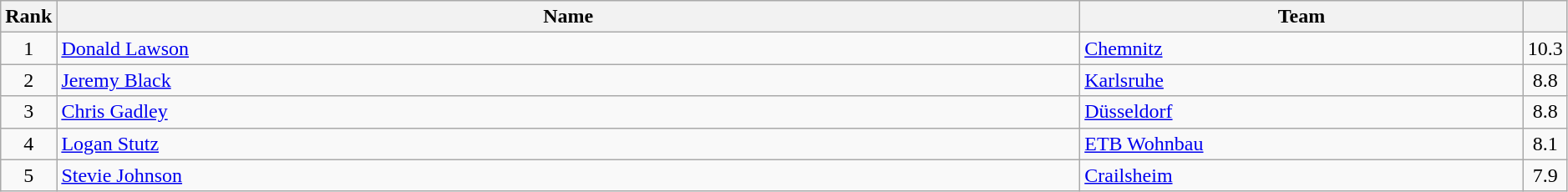<table class="wikitable sortable" style="text-align:left;" width=99%>
<tr>
<th>Rank</th>
<th width=70%>Name</th>
<th width=30%>Team</th>
<th></th>
</tr>
<tr>
<td align=center>1</td>
<td> <a href='#'>Donald Lawson</a></td>
<td><a href='#'>Chemnitz</a></td>
<td align=center>10.3</td>
</tr>
<tr>
<td align=center>2</td>
<td> <a href='#'>Jeremy Black</a></td>
<td><a href='#'>Karlsruhe</a></td>
<td align=center>8.8</td>
</tr>
<tr>
<td align=center>3</td>
<td> <a href='#'>Chris Gadley</a></td>
<td><a href='#'>Düsseldorf</a></td>
<td align=center>8.8</td>
</tr>
<tr>
<td align=center>4</td>
<td> <a href='#'>Logan Stutz</a></td>
<td><a href='#'>ETB Wohnbau</a></td>
<td align=center>8.1</td>
</tr>
<tr>
<td align=center>5</td>
<td> <a href='#'>Stevie Johnson</a></td>
<td><a href='#'>Crailsheim</a></td>
<td align=center>7.9</td>
</tr>
</table>
